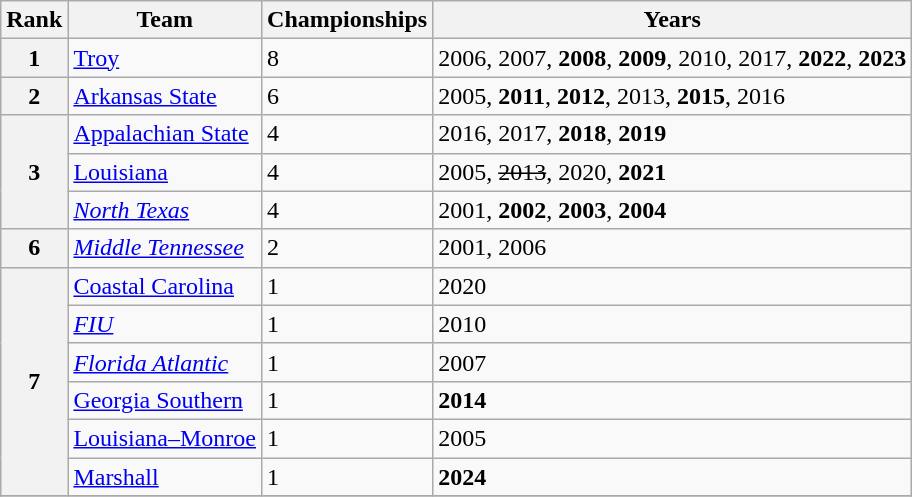<table class="wikitable">
<tr>
<th>Rank</th>
<th>Team</th>
<th>Championships</th>
<th>Years</th>
</tr>
<tr>
<th>1</th>
<td><a href='#'>Troy</a></td>
<td>8</td>
<td>2006, 2007, <strong>2008</strong>, <strong>2009</strong>, 2010, 2017, <strong>2022</strong>, <strong>2023</strong></td>
</tr>
<tr>
<th>2</th>
<td><a href='#'>Arkansas State</a></td>
<td>6</td>
<td>2005, <strong>2011</strong>, <strong>2012</strong>, 2013, <strong>2015</strong>, 2016</td>
</tr>
<tr>
<th rowspan="3">3</th>
<td><a href='#'>Appalachian State</a></td>
<td>4</td>
<td>2016, 2017, <strong>2018</strong>,  <strong>2019</strong></td>
</tr>
<tr>
<td><a href='#'>Louisiana</a></td>
<td>4</td>
<td>2005, <s>2013</s>, 2020, <strong>2021</strong></td>
</tr>
<tr>
<td><a href='#'><em>North Texas</em></a></td>
<td>4</td>
<td>2001, <strong>2002</strong>, <strong>2003</strong>, <strong>2004</strong></td>
</tr>
<tr>
<th>6</th>
<td><a href='#'><em>Middle Tennessee</em></a></td>
<td>2</td>
<td>2001, 2006</td>
</tr>
<tr>
<th rowspan=6>7</th>
<td><a href='#'>Coastal Carolina</a></td>
<td>1</td>
<td>2020</td>
</tr>
<tr>
<td><em><a href='#'>FIU</a></em></td>
<td>1</td>
<td>2010</td>
</tr>
<tr>
<td><em><a href='#'>Florida Atlantic</a></em></td>
<td>1</td>
<td>2007</td>
</tr>
<tr>
<td><a href='#'>Georgia Southern</a></td>
<td>1</td>
<td><strong>2014</strong></td>
</tr>
<tr>
<td><a href='#'>Louisiana–Monroe</a></td>
<td>1</td>
<td>2005</td>
</tr>
<tr>
<td><a href='#'>Marshall</a></td>
<td>1</td>
<td><strong>2024</strong></td>
</tr>
<tr>
</tr>
</table>
